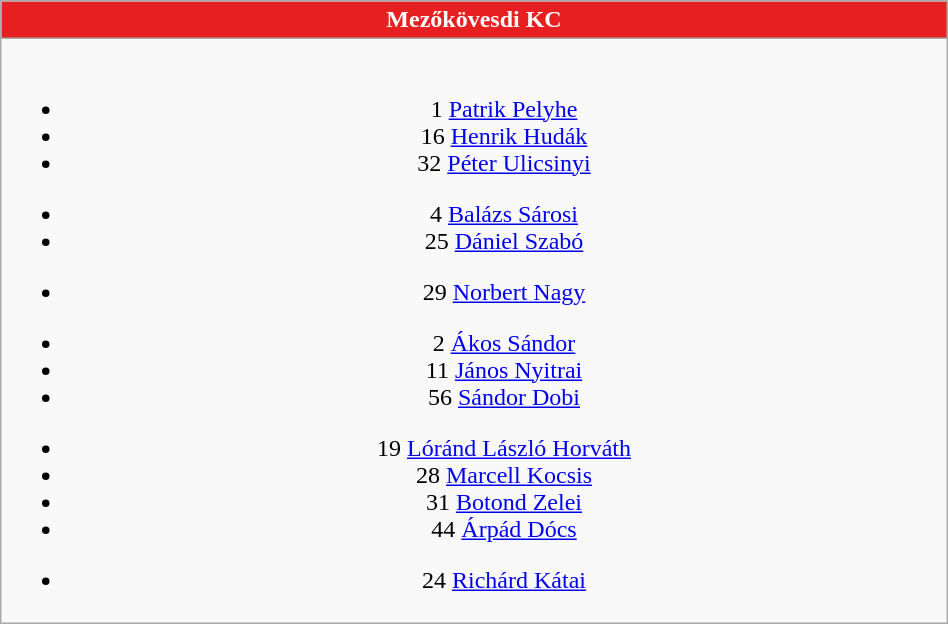<table class="wikitable" style="font-size:100%; text-align:center; width:50%">
<tr>
<th colspan=5 style="background-color:#E62020;color:white;text-align:center;"> Mezőkövesdi KC</th>
</tr>
<tr>
<td><br>
<ul><li>1  <a href='#'>Patrik Pelyhe</a></li><li>16  <a href='#'>Henrik Hudák</a></li><li>32  <a href='#'>Péter Ulicsinyi</a></li></ul><ul><li>4  <a href='#'>Balázs Sárosi</a></li><li>25  <a href='#'>Dániel Szabó</a></li></ul><ul><li>29  <a href='#'>Norbert Nagy</a></li></ul><ul><li>2  <a href='#'>Ákos Sándor</a></li><li>11  <a href='#'>János Nyitrai</a></li><li>56  <a href='#'>Sándor Dobi</a></li></ul><ul><li>19  <a href='#'>Lóránd László Horváth</a></li><li>28  <a href='#'>Marcell Kocsis</a></li><li>31  <a href='#'>Botond Zelei</a></li><li>44  <a href='#'>Árpád Dócs</a></li></ul><ul><li>24  <a href='#'>Richárd Kátai</a></li></ul></td>
</tr>
</table>
